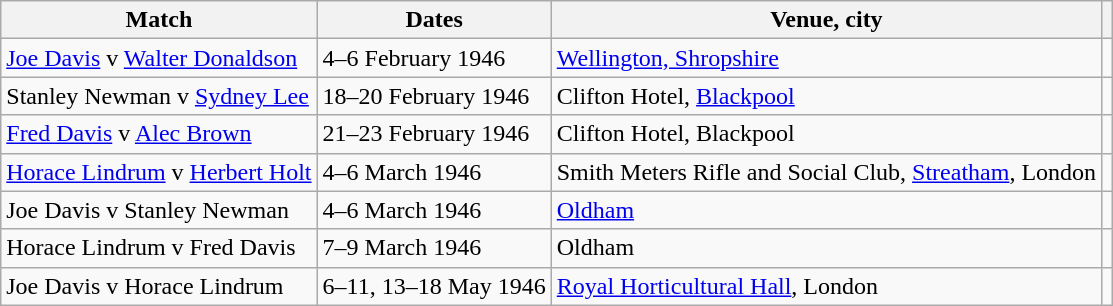<table class="wikitable">
<tr>
<th scope="col">Match</th>
<th scope="col">Dates</th>
<th scope="col">Venue, city</th>
<th scope="col"></th>
</tr>
<tr>
<td><a href='#'>Joe Davis</a> v <a href='#'>Walter Donaldson</a></td>
<td>4–6 February 1946</td>
<td><a href='#'>Wellington, Shropshire</a></td>
<td></td>
</tr>
<tr>
<td>Stanley Newman v <a href='#'>Sydney Lee</a></td>
<td>18–20 February 1946</td>
<td>Clifton Hotel, <a href='#'>Blackpool</a></td>
<td></td>
</tr>
<tr>
<td><a href='#'>Fred Davis</a> v <a href='#'>Alec Brown</a></td>
<td>21–23 February 1946</td>
<td>Clifton Hotel, Blackpool</td>
<td></td>
</tr>
<tr>
<td><a href='#'>Horace Lindrum</a> v <a href='#'>Herbert Holt</a></td>
<td>4–6 March 1946</td>
<td>Smith Meters Rifle and Social Club, <a href='#'>Streatham</a>, London</td>
<td></td>
</tr>
<tr>
<td>Joe Davis v Stanley Newman</td>
<td>4–6 March 1946</td>
<td><a href='#'>Oldham</a></td>
<td></td>
</tr>
<tr>
<td>Horace Lindrum v Fred Davis</td>
<td>7–9 March 1946</td>
<td>Oldham</td>
<td></td>
</tr>
<tr>
<td>Joe Davis v Horace Lindrum</td>
<td>6–11, 13–18 May 1946</td>
<td><a href='#'>Royal Horticultural Hall</a>, London</td>
<td></td>
</tr>
</table>
